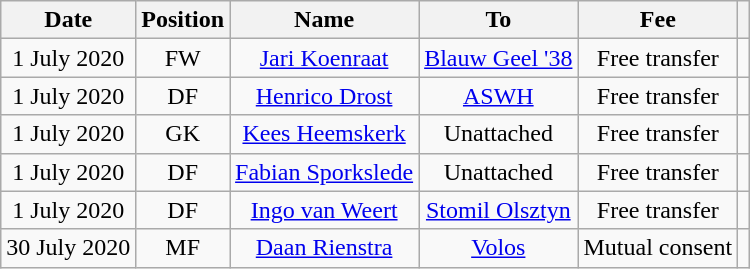<table class="wikitable" style="text-align:center;">
<tr>
<th>Date</th>
<th>Position</th>
<th>Name</th>
<th>To</th>
<th>Fee</th>
<th></th>
</tr>
<tr>
<td>1 July 2020</td>
<td>FW</td>
<td><a href='#'>Jari Koenraat</a></td>
<td><a href='#'>Blauw Geel '38</a></td>
<td>Free transfer</td>
<td></td>
</tr>
<tr>
<td>1 July 2020</td>
<td>DF</td>
<td><a href='#'>Henrico Drost</a></td>
<td><a href='#'>ASWH</a></td>
<td>Free transfer</td>
<td></td>
</tr>
<tr>
<td>1 July 2020</td>
<td>GK</td>
<td><a href='#'>Kees Heemskerk</a></td>
<td>Unattached</td>
<td>Free transfer</td>
<td></td>
</tr>
<tr>
<td>1 July 2020</td>
<td>DF</td>
<td><a href='#'>Fabian Sporkslede</a></td>
<td>Unattached</td>
<td>Free transfer</td>
<td></td>
</tr>
<tr>
<td>1 July 2020</td>
<td>DF</td>
<td><a href='#'>Ingo van Weert</a></td>
<td> <a href='#'>Stomil Olsztyn</a></td>
<td>Free transfer</td>
<td></td>
</tr>
<tr>
<td>30 July 2020</td>
<td>MF</td>
<td><a href='#'>Daan Rienstra</a></td>
<td> <a href='#'>Volos</a></td>
<td>Mutual consent</td>
<td></td>
</tr>
</table>
